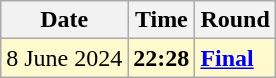<table class="wikitable">
<tr>
<th>Date</th>
<th>Time</th>
<th>Round</th>
</tr>
<tr style=background:lemonchiffon>
<td>8 June 2024</td>
<td><strong>22:28</strong></td>
<td><strong><a href='#'>Final</a></strong></td>
</tr>
</table>
